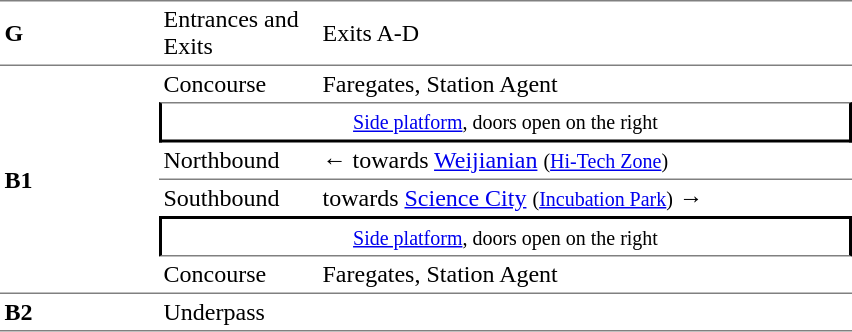<table cellspacing=0 cellpadding=3>
<tr>
<td style="border-top:solid 1px gray;border-bottom:solid 1px gray;" width=100><strong>G</strong></td>
<td style="border-top:solid 1px gray;border-bottom:solid 1px gray;" width=100>Entrances and Exits</td>
<td style="border-top:solid 1px gray;border-bottom:solid 1px gray;" width=350>Exits A-D</td>
</tr>
<tr>
<td style="border-bottom:solid 1px gray;" rowspan=6><strong>B1</strong></td>
<td>Concourse</td>
<td>Faregates, Station Agent</td>
</tr>
<tr>
<td style="border-right:solid 2px black;border-left:solid 2px black;border-top:solid 1px gray;border-bottom:solid 2px black;text-align:center;" colspan=2><small><a href='#'>Side platform</a>, doors open on the right</small></td>
</tr>
<tr>
<td style="border-bottom:solid 1px gray;">Northbound</td>
<td style="border-bottom:solid 1px gray;">←  towards <a href='#'>Weijianian</a> <small>(<a href='#'>Hi-Tech Zone</a>)</small></td>
</tr>
<tr>
<td>Southbound</td>
<td>  towards <a href='#'>Science City</a> <small>(<a href='#'>Incubation Park</a>)</small> →</td>
</tr>
<tr>
<td style="border-right:solid 2px black;border-left:solid 2px black;border-top:solid 2px black;border-bottom:solid 1px gray;text-align:center;" colspan=2><small><a href='#'>Side platform</a>, doors open on the right</small></td>
</tr>
<tr>
<td style="border-bottom:solid 1px gray;">Concourse</td>
<td style="border-bottom:solid 1px gray;">Faregates, Station Agent</td>
</tr>
<tr>
<td style="border-bottom:solid 1px gray;"><strong>B2</strong></td>
<td style="border-bottom:solid 1px gray;">Underpass</td>
<td style="border-bottom:solid 1px gray;"></td>
</tr>
</table>
